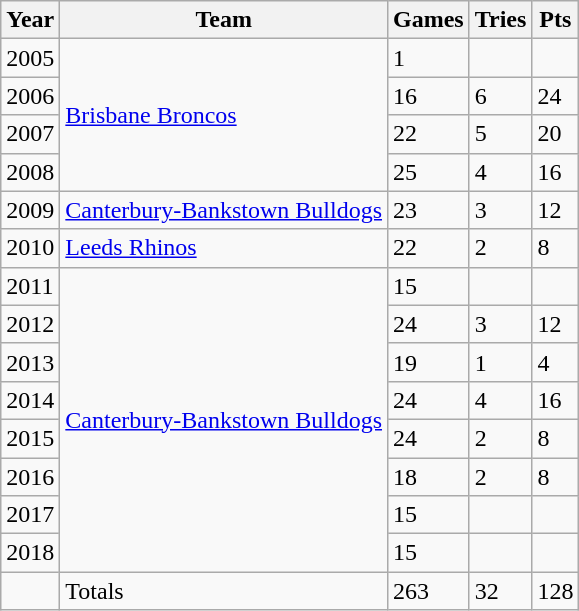<table class="wikitable">
<tr>
<th>Year</th>
<th>Team</th>
<th>Games</th>
<th>Tries</th>
<th>Pts</th>
</tr>
<tr>
<td>2005</td>
<td rowspan="4"> <a href='#'>Brisbane Broncos</a></td>
<td>1</td>
<td></td>
<td></td>
</tr>
<tr>
<td>2006</td>
<td>16</td>
<td>6</td>
<td>24</td>
</tr>
<tr>
<td>2007</td>
<td>22</td>
<td>5</td>
<td>20</td>
</tr>
<tr>
<td>2008</td>
<td>25</td>
<td>4</td>
<td>16</td>
</tr>
<tr>
<td>2009</td>
<td> <a href='#'>Canterbury-Bankstown Bulldogs</a></td>
<td>23</td>
<td>3</td>
<td>12</td>
</tr>
<tr>
<td>2010</td>
<td> <a href='#'>Leeds Rhinos</a></td>
<td>22</td>
<td>2</td>
<td>8</td>
</tr>
<tr>
<td>2011</td>
<td rowspan="8"> <a href='#'>Canterbury-Bankstown Bulldogs</a></td>
<td>15</td>
<td></td>
<td></td>
</tr>
<tr>
<td>2012</td>
<td>24</td>
<td>3</td>
<td>12</td>
</tr>
<tr>
<td>2013</td>
<td>19</td>
<td>1</td>
<td>4</td>
</tr>
<tr>
<td>2014</td>
<td>24</td>
<td>4</td>
<td>16</td>
</tr>
<tr>
<td>2015</td>
<td>24</td>
<td>2</td>
<td>8</td>
</tr>
<tr>
<td>2016</td>
<td>18</td>
<td>2</td>
<td>8</td>
</tr>
<tr>
<td>2017</td>
<td>15</td>
<td></td>
<td></td>
</tr>
<tr>
<td>2018</td>
<td>15</td>
<td></td>
<td></td>
</tr>
<tr>
<td></td>
<td>Totals</td>
<td>263</td>
<td>32</td>
<td>128</td>
</tr>
</table>
